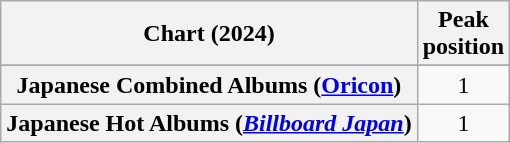<table class="wikitable sortable plainrowheaders" style="text-align:center">
<tr>
<th scope="col">Chart (2024)</th>
<th scope="col">Peak<br>position</th>
</tr>
<tr>
</tr>
<tr>
<th scope="row">Japanese Combined Albums (<a href='#'>Oricon</a>)</th>
<td>1</td>
</tr>
<tr>
<th scope="row">Japanese Hot Albums (<em><a href='#'>Billboard Japan</a></em>)</th>
<td>1</td>
</tr>
</table>
